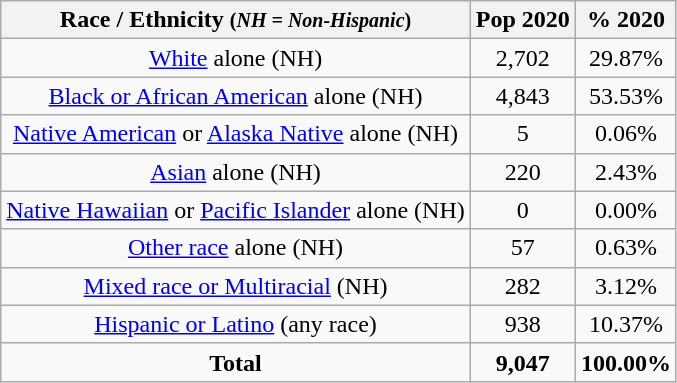<table class="wikitable" style="text-align:center;">
<tr>
<th>Race / Ethnicity <small>(<em>NH = Non-Hispanic</em>)</small></th>
<th>Pop 2020</th>
<th>% 2020</th>
</tr>
<tr>
<td><a href='#'>White</a> alone (NH)</td>
<td>2,702</td>
<td>29.87%</td>
</tr>
<tr>
<td><a href='#'>Black or African American</a> alone (NH)</td>
<td>4,843</td>
<td>53.53%</td>
</tr>
<tr>
<td><a href='#'>Native American</a> or <a href='#'>Alaska Native</a> alone (NH)</td>
<td>5</td>
<td>0.06%</td>
</tr>
<tr>
<td><a href='#'>Asian</a> alone (NH)</td>
<td>220</td>
<td>2.43%</td>
</tr>
<tr>
<td><a href='#'>Native Hawaiian</a> or <a href='#'>Pacific Islander</a> alone (NH)</td>
<td>0</td>
<td>0.00%</td>
</tr>
<tr>
<td><a href='#'>Other race</a> alone (NH)</td>
<td>57</td>
<td>0.63%</td>
</tr>
<tr>
<td><a href='#'>Mixed race or Multiracial</a> (NH)</td>
<td>282</td>
<td>3.12%</td>
</tr>
<tr>
<td><a href='#'>Hispanic or Latino</a> (any race)</td>
<td>938</td>
<td>10.37%</td>
</tr>
<tr>
<td><strong>Total</strong></td>
<td><strong>9,047</strong></td>
<td><strong>100.00%</strong></td>
</tr>
</table>
